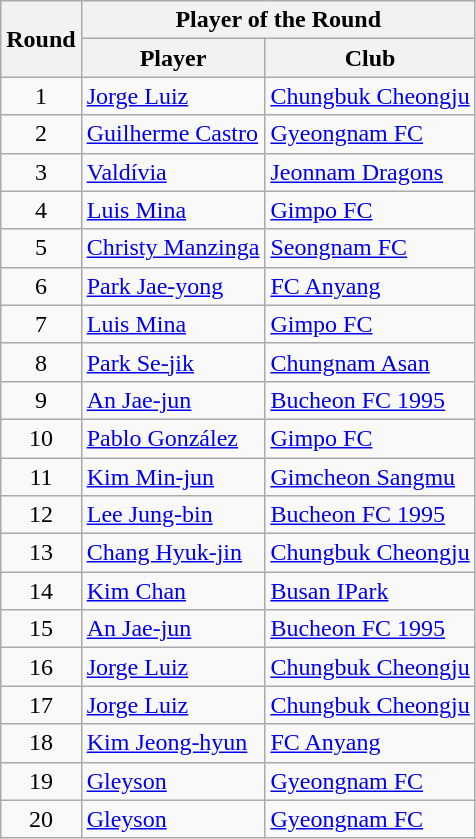<table class="wikitable">
<tr>
<th rowspan="2">Round</th>
<th colspan="2">Player of the Round</th>
</tr>
<tr>
<th>Player</th>
<th>Club</th>
</tr>
<tr>
<td align=center>1</td>
<td> <a href='#'>Jorge Luiz</a></td>
<td><a href='#'>Chungbuk Cheongju</a></td>
</tr>
<tr>
<td align=center>2</td>
<td> <a href='#'>Guilherme Castro</a></td>
<td><a href='#'>Gyeongnam FC</a></td>
</tr>
<tr>
<td align=center>3</td>
<td> <a href='#'>Valdívia</a></td>
<td><a href='#'>Jeonnam Dragons</a></td>
</tr>
<tr>
<td align=center>4</td>
<td> <a href='#'>Luis Mina</a></td>
<td><a href='#'>Gimpo FC</a></td>
</tr>
<tr>
<td align=center>5</td>
<td> <a href='#'>Christy Manzinga</a></td>
<td><a href='#'>Seongnam FC</a></td>
</tr>
<tr>
<td align=center>6</td>
<td> <a href='#'>Park Jae-yong</a></td>
<td><a href='#'>FC Anyang</a></td>
</tr>
<tr>
<td align=center>7</td>
<td> <a href='#'>Luis Mina</a></td>
<td><a href='#'>Gimpo FC</a></td>
</tr>
<tr>
<td align=center>8</td>
<td> <a href='#'>Park Se-jik</a></td>
<td><a href='#'>Chungnam Asan</a></td>
</tr>
<tr>
<td align=center>9</td>
<td> <a href='#'>An Jae-jun</a></td>
<td><a href='#'>Bucheon FC 1995</a></td>
</tr>
<tr>
<td align=center>10</td>
<td> <a href='#'>Pablo González</a></td>
<td><a href='#'>Gimpo FC</a></td>
</tr>
<tr>
<td align=center>11</td>
<td> <a href='#'>Kim Min-jun</a></td>
<td><a href='#'>Gimcheon Sangmu</a></td>
</tr>
<tr>
<td align=center>12</td>
<td> <a href='#'>Lee Jung-bin</a></td>
<td><a href='#'>Bucheon FC 1995</a></td>
</tr>
<tr>
<td align=center>13</td>
<td> <a href='#'>Chang Hyuk-jin</a></td>
<td><a href='#'>Chungbuk Cheongju</a></td>
</tr>
<tr>
<td align=center>14</td>
<td> <a href='#'>Kim Chan</a></td>
<td><a href='#'>Busan IPark</a></td>
</tr>
<tr>
<td align=center>15</td>
<td> <a href='#'>An Jae-jun</a></td>
<td><a href='#'>Bucheon FC 1995</a></td>
</tr>
<tr>
<td align=center>16</td>
<td> <a href='#'>Jorge Luiz</a></td>
<td><a href='#'>Chungbuk Cheongju</a></td>
</tr>
<tr>
<td align=center>17</td>
<td> <a href='#'>Jorge Luiz</a></td>
<td><a href='#'>Chungbuk Cheongju</a></td>
</tr>
<tr>
<td align=center>18</td>
<td> <a href='#'>Kim Jeong-hyun</a></td>
<td><a href='#'>FC Anyang</a></td>
</tr>
<tr>
<td align=center>19</td>
<td> <a href='#'>Gleyson</a></td>
<td><a href='#'>Gyeongnam FC</a></td>
</tr>
<tr>
<td align=center>20</td>
<td> <a href='#'>Gleyson</a></td>
<td><a href='#'>Gyeongnam FC</a></td>
</tr>
</table>
